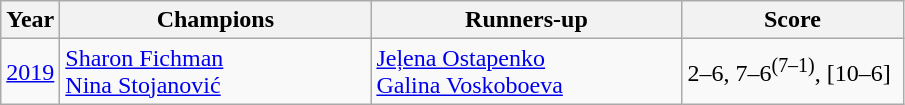<table class="wikitable">
<tr>
<th>Year</th>
<th width="200">Champions</th>
<th width="200">Runners-up</th>
<th width="140">Score</th>
</tr>
<tr>
<td><a href='#'>2019</a></td>
<td> <a href='#'>Sharon Fichman</a> <br>  <a href='#'>Nina Stojanović</a></td>
<td> <a href='#'>Jeļena Ostapenko</a> <br>  <a href='#'>Galina Voskoboeva</a></td>
<td>2–6, 7–6<sup>(7–1)</sup>, [10–6]</td>
</tr>
</table>
